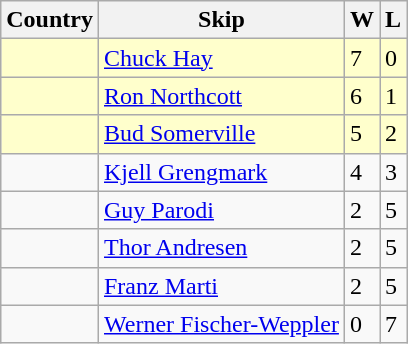<table class="wikitable">
<tr>
<th>Country</th>
<th>Skip</th>
<th>W</th>
<th>L</th>
</tr>
<tr bgcolor="#ffffcc">
<td></td>
<td><a href='#'>Chuck Hay</a></td>
<td>7</td>
<td>0</td>
</tr>
<tr bgcolor="#ffffcc">
<td></td>
<td><a href='#'>Ron Northcott</a></td>
<td>6</td>
<td>1</td>
</tr>
<tr bgcolor="#ffffcc">
<td></td>
<td><a href='#'>Bud Somerville</a></td>
<td>5</td>
<td>2</td>
</tr>
<tr>
<td></td>
<td><a href='#'>Kjell Grengmark</a></td>
<td>4</td>
<td>3</td>
</tr>
<tr>
<td></td>
<td><a href='#'>Guy Parodi</a></td>
<td>2</td>
<td>5</td>
</tr>
<tr>
<td></td>
<td><a href='#'>Thor Andresen</a></td>
<td>2</td>
<td>5</td>
</tr>
<tr>
<td></td>
<td><a href='#'>Franz Marti</a></td>
<td>2</td>
<td>5</td>
</tr>
<tr>
<td></td>
<td><a href='#'>Werner Fischer-Weppler</a></td>
<td>0</td>
<td>7</td>
</tr>
</table>
